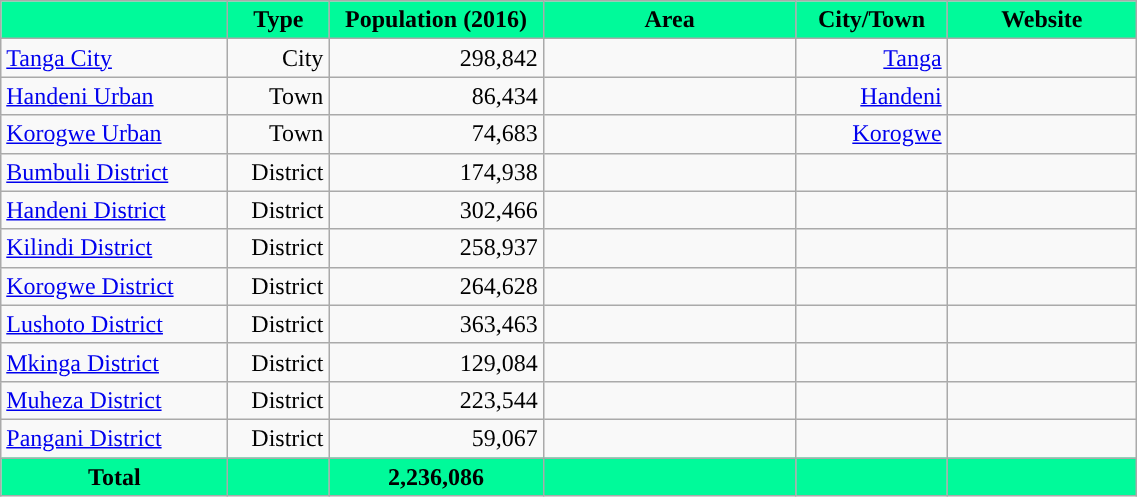<table class="wikitable sortable" style="text-align:right">
<tr>
<th style="width: 18%;background-color:MediumSpringGreen"" class=unsortable></th>
<th scope=col style="width: 8%;background-color:MediumSpringGreen"">Type</th>
<th scope=col style="width: 17%;background-color:MediumSpringGreen">Population (2016)</th>
<th scope=col style="width: 20%;background-color:MediumSpringGreen"">Area</th>
<th scope=col style="width: 12%;background-color:MediumSpringGreen" class=unsortable>City/Town</th>
<th scope=col style="width: 15%;background-color:MediumSpringGreen" class=unsortable>Website</th>
</tr>
<tr>
<td style="text-align:left;"><a href='#'>Tanga City</a></td>
<td>City</td>
<td>298,842</td>
<td></td>
<td><a href='#'>Tanga</a></td>
<td></td>
</tr>
<tr>
<td style="text-align:left;"><a href='#'>Handeni Urban</a></td>
<td>Town</td>
<td>86,434</td>
<td></td>
<td><a href='#'>Handeni</a></td>
<td></td>
</tr>
<tr>
<td style="text-align:left;"><a href='#'>Korogwe Urban</a></td>
<td>Town</td>
<td>74,683</td>
<td></td>
<td><a href='#'>Korogwe</a></td>
<td></td>
</tr>
<tr>
<td style="text-align:left;"><a href='#'>Bumbuli District</a></td>
<td>District</td>
<td>174,938</td>
<td></td>
<td></td>
<td></td>
</tr>
<tr>
<td style="text-align:left;"><a href='#'>Handeni District</a></td>
<td>District</td>
<td>302,466</td>
<td></td>
<td></td>
<td></td>
</tr>
<tr>
<td style="text-align:left;"><a href='#'>Kilindi District</a></td>
<td>District</td>
<td>258,937</td>
<td></td>
<td></td>
<td></td>
</tr>
<tr>
<td style="text-align:left;"><a href='#'>Korogwe District</a></td>
<td>District</td>
<td>264,628</td>
<td></td>
<td></td>
<td></td>
</tr>
<tr>
<td style="text-align:left;"><a href='#'>Lushoto District</a></td>
<td>District</td>
<td>363,463</td>
<td></td>
<td></td>
<td></td>
</tr>
<tr>
<td style="text-align:left;"><a href='#'>Mkinga District</a></td>
<td>District</td>
<td>129,084</td>
<td></td>
<td></td>
<td></td>
</tr>
<tr>
<td style="text-align:left;"><a href='#'>Muheza District</a></td>
<td>District</td>
<td>223,544</td>
<td></td>
<td></td>
<td></td>
</tr>
<tr>
<td style="text-align:left;"><a href='#'>Pangani District</a></td>
<td>District</td>
<td>59,067</td>
<td></td>
<td></td>
<td></td>
</tr>
<tr>
<th style="background-color:MediumSpringGreen">Total</th>
<th style="background-color:MediumSpringGreen"></th>
<th style="background-color:MediumSpringGreen">2,236,086</th>
<th style="background-color:MediumSpringGreen"></th>
<th style="background-color:MediumSpringGreen"></th>
<th style="background-color:MediumSpringGreen"></th>
</tr>
</table>
